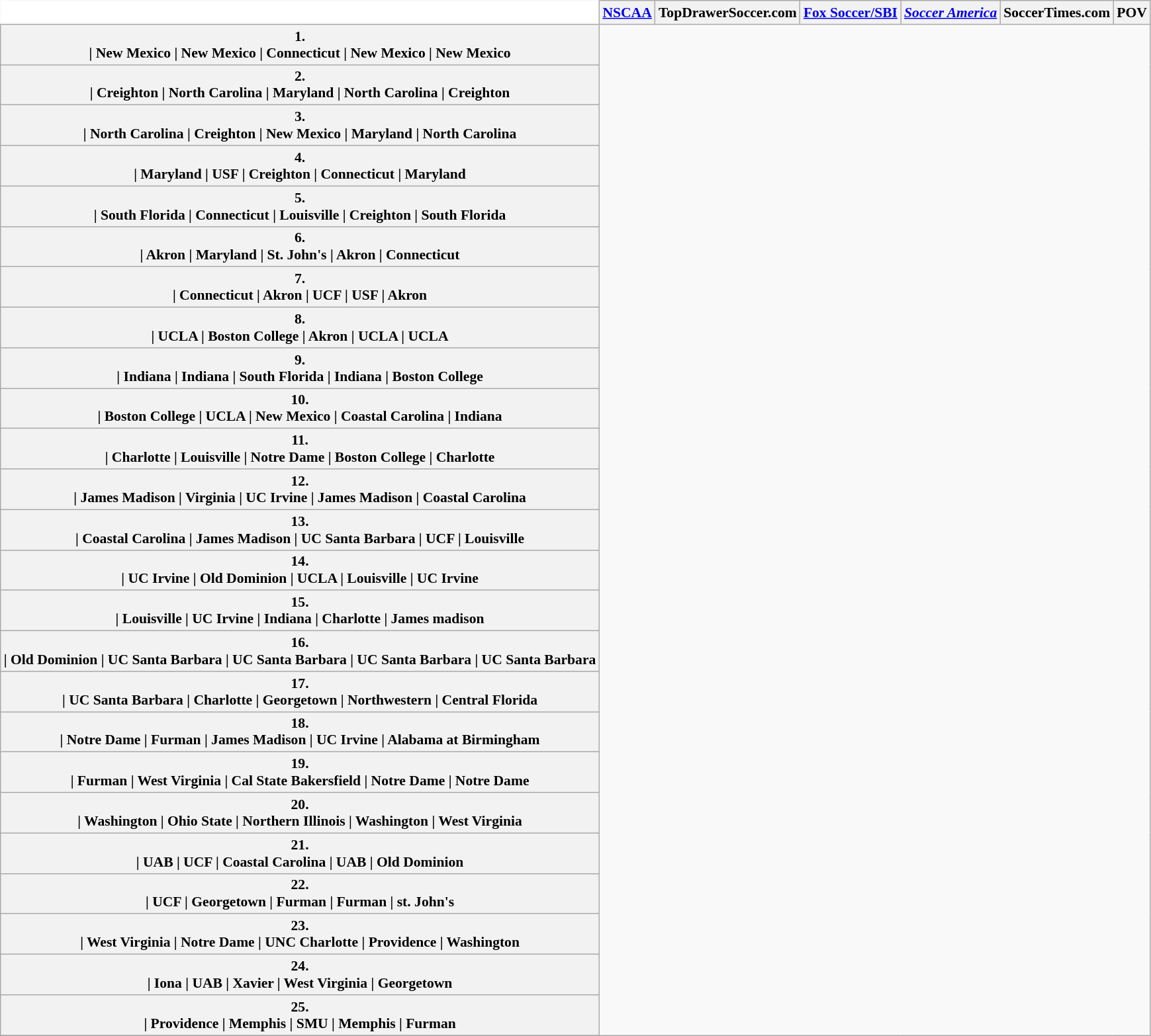<table class="wikitable" style="white-space:nowrap; font-size:90%;">
<tr>
<td style="background:white; border-top-style:hidden; border-left-style:hidden;"></td>
<th><a href='#'>NSCAA</a></th>
<th>TopDrawerSoccer.com</th>
<th><a href='#'>Fox Soccer/SBI</a></th>
<th><em><a href='#'>Soccer America</a></em></th>
<th>SoccerTimes.com</th>
<th>POV</th>
</tr>
<tr>
<th>1.<br>| New Mexico
| New Mexico
| Connecticut
| New Mexico
| New Mexico</th>
</tr>
<tr>
<th>2.<br>| Creighton
| North Carolina
| Maryland
| North Carolina
| Creighton</th>
</tr>
<tr>
<th>3.<br>| North Carolina
| Creighton
| New Mexico
| Maryland
| North Carolina</th>
</tr>
<tr>
<th>4.<br>| Maryland
| USF
| Creighton
| Connecticut
| Maryland</th>
</tr>
<tr>
<th>5.<br>| South Florida
| Connecticut
| Louisville
| Creighton
| South Florida</th>
</tr>
<tr>
<th>6.<br>| Akron
| Maryland
| St. John's
| Akron
| Connecticut</th>
</tr>
<tr>
<th>7.<br>| Connecticut
| Akron
| UCF
| USF
| Akron</th>
</tr>
<tr>
<th>8.<br>| UCLA
| Boston College
| Akron
| UCLA
| UCLA</th>
</tr>
<tr>
<th>9.<br>| Indiana
| Indiana
| South Florida
| Indiana
| Boston College</th>
</tr>
<tr>
<th>10.<br>| Boston College
| UCLA
| New Mexico
| Coastal Carolina
| Indiana</th>
</tr>
<tr>
<th>11.<br>| Charlotte
| Louisville
| Notre Dame
| Boston College
| Charlotte</th>
</tr>
<tr>
<th>12.<br>| James Madison
| Virginia 
| UC Irvine
| James Madison
| Coastal Carolina</th>
</tr>
<tr>
<th>13.<br>| Coastal Carolina
| James Madison
| UC Santa Barbara
| UCF
| Louisville</th>
</tr>
<tr>
<th>14.<br>| UC Irvine
| Old Dominion
| UCLA
| Louisville
| UC Irvine</th>
</tr>
<tr>
<th>15.<br>| Louisville
| UC Irvine
| Indiana
| Charlotte
| James madison</th>
</tr>
<tr>
<th>16.<br>| Old Dominion
| UC Santa Barbara
| UC Santa Barbara
| UC Santa Barbara
| UC Santa Barbara</th>
</tr>
<tr>
<th>17.<br>| UC Santa Barbara
| Charlotte
| Georgetown
| Northwestern
| Central Florida</th>
</tr>
<tr>
<th>18.<br>| Notre Dame
| Furman
| James Madison
| UC Irvine
| Alabama at Birmingham</th>
</tr>
<tr>
<th>19.<br>| Furman
| West Virginia
| Cal State Bakersfield
| Notre Dame
| Notre Dame</th>
</tr>
<tr>
<th>20.<br>| Washington
| Ohio State
| Northern Illinois
| Washington
| West Virginia</th>
</tr>
<tr>
<th>21.<br>| UAB
| UCF
| Coastal Carolina
| UAB
| Old Dominion</th>
</tr>
<tr>
<th>22.<br>| UCF
| Georgetown
| Furman
| Furman
| st. John's</th>
</tr>
<tr>
<th>23.<br>| West Virginia
| Notre Dame
| UNC Charlotte
| Providence
| Washington</th>
</tr>
<tr>
<th>24.<br>| Iona
| UAB
| Xavier
| West Virginia
| Georgetown</th>
</tr>
<tr>
<th>25.<br>| Providence
| Memphis
| SMU
| Memphis
| Furman</th>
</tr>
<tr>
</tr>
</table>
